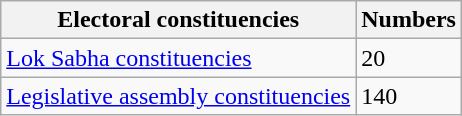<table class="wikitable">
<tr>
<th>Electoral constituencies</th>
<th>Numbers</th>
</tr>
<tr>
<td><a href='#'>Lok Sabha constituencies</a></td>
<td>20</td>
</tr>
<tr>
<td><a href='#'>Legislative assembly constituencies</a></td>
<td>140</td>
</tr>
</table>
